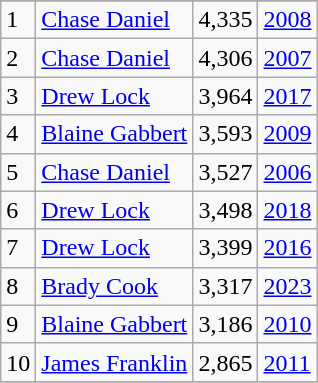<table class="wikitable">
<tr>
</tr>
<tr>
<td>1</td>
<td><a href='#'>Chase Daniel</a></td>
<td>4,335</td>
<td><a href='#'>2008</a></td>
</tr>
<tr>
<td>2</td>
<td><a href='#'>Chase Daniel</a></td>
<td>4,306</td>
<td><a href='#'>2007</a></td>
</tr>
<tr>
<td>3</td>
<td><a href='#'>Drew Lock</a></td>
<td>3,964</td>
<td><a href='#'>2017</a></td>
</tr>
<tr>
<td>4</td>
<td><a href='#'>Blaine Gabbert</a></td>
<td>3,593</td>
<td><a href='#'>2009</a></td>
</tr>
<tr>
<td>5</td>
<td><a href='#'>Chase Daniel</a></td>
<td>3,527</td>
<td><a href='#'>2006</a></td>
</tr>
<tr>
<td>6</td>
<td><a href='#'>Drew Lock</a></td>
<td>3,498</td>
<td><a href='#'>2018</a></td>
</tr>
<tr>
<td>7</td>
<td><a href='#'>Drew Lock</a></td>
<td>3,399</td>
<td><a href='#'>2016</a></td>
</tr>
<tr>
<td>8</td>
<td><a href='#'>Brady Cook</a></td>
<td>3,317</td>
<td><a href='#'>2023</a></td>
</tr>
<tr>
<td>9</td>
<td><a href='#'>Blaine Gabbert</a></td>
<td>3,186</td>
<td><a href='#'>2010</a></td>
</tr>
<tr>
<td>10</td>
<td><a href='#'>James Franklin</a></td>
<td>2,865</td>
<td><a href='#'>2011</a></td>
</tr>
<tr>
</tr>
</table>
